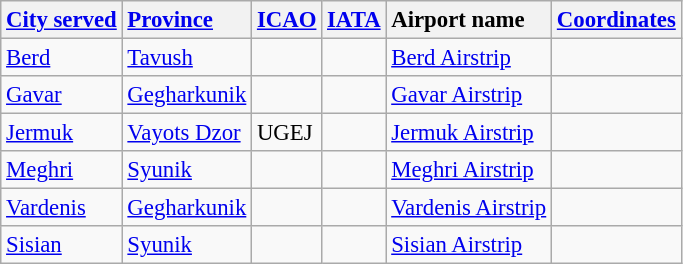<table class="wikitable sortable" style="font-size:95%;">
<tr valign="baseline">
<th style="text-align:left; white-space:nowrap;"><a href='#'>City served</a></th>
<th style="text-align:left;"><a href='#'>Province</a></th>
<th style="text-align:left;"><a href='#'>ICAO</a></th>
<th style="text-align:left;"><a href='#'>IATA</a></th>
<th style="text-align:left; white-space:nowrap;">Airport name</th>
<th style="text-align:left;"><a href='#'>Coordinates</a></th>
</tr>
<tr valign="top">
<td><a href='#'>Berd</a></td>
<td><a href='#'>Tavush</a></td>
<td></td>
<td></td>
<td><a href='#'>Berd Airstrip</a></td>
<td></td>
</tr>
<tr valign="top">
<td><a href='#'>Gavar</a></td>
<td><a href='#'>Gegharkunik</a></td>
<td></td>
<td></td>
<td><a href='#'>Gavar Airstrip</a></td>
<td></td>
</tr>
<tr valign="top">
<td><a href='#'>Jermuk</a></td>
<td><a href='#'>Vayots Dzor</a></td>
<td>UGEJ</td>
<td></td>
<td><a href='#'>Jermuk Airstrip</a></td>
<td></td>
</tr>
<tr valign="top">
<td><a href='#'>Meghri</a></td>
<td><a href='#'>Syunik</a></td>
<td></td>
<td></td>
<td><a href='#'>Meghri Airstrip</a></td>
<td></td>
</tr>
<tr valign="top">
<td><a href='#'>Vardenis</a></td>
<td><a href='#'>Gegharkunik</a></td>
<td></td>
<td></td>
<td><a href='#'>Vardenis Airstrip</a></td>
<td></td>
</tr>
<tr valign="top">
<td><a href='#'>Sisian</a></td>
<td><a href='#'>Syunik</a></td>
<td></td>
<td></td>
<td><a href='#'>Sisian Airstrip</a></td>
<td></td>
</tr>
</table>
